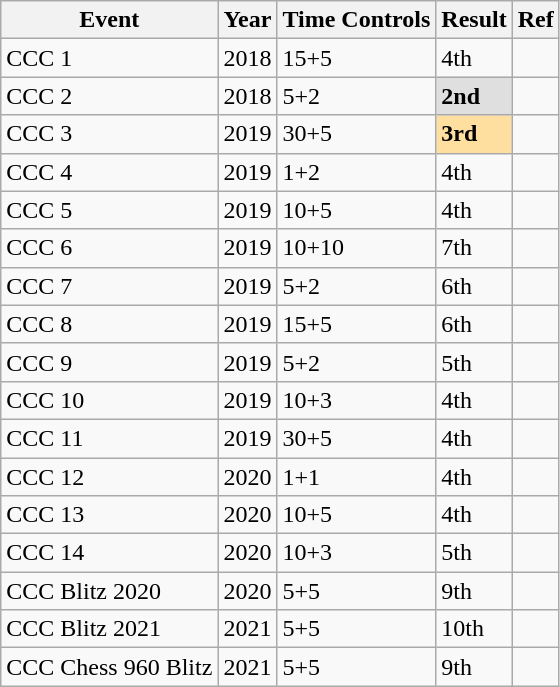<table class="wikitable">
<tr>
<th>Event</th>
<th>Year</th>
<th>Time Controls</th>
<th>Result</th>
<th>Ref</th>
</tr>
<tr>
<td>CCC 1</td>
<td>2018</td>
<td>15+5</td>
<td>4th</td>
<td></td>
</tr>
<tr>
<td>CCC 2</td>
<td>2018</td>
<td>5+2</td>
<td style="background:#DFDFDF;"><strong>2nd</strong></td>
<td></td>
</tr>
<tr>
<td>CCC 3</td>
<td>2019</td>
<td>30+5</td>
<td style="background:#FFDF9F;"><strong>3rd</strong></td>
<td></td>
</tr>
<tr>
<td>CCC 4</td>
<td>2019</td>
<td>1+2</td>
<td>4th</td>
<td></td>
</tr>
<tr>
<td>CCC 5</td>
<td>2019</td>
<td>10+5</td>
<td>4th</td>
<td></td>
</tr>
<tr>
<td>CCC 6</td>
<td>2019</td>
<td>10+10</td>
<td>7th</td>
<td></td>
</tr>
<tr>
<td>CCC 7</td>
<td>2019</td>
<td>5+2</td>
<td>6th</td>
<td></td>
</tr>
<tr>
<td>CCC 8</td>
<td>2019</td>
<td>15+5</td>
<td>6th</td>
<td></td>
</tr>
<tr>
<td>CCC 9</td>
<td>2019</td>
<td>5+2</td>
<td>5th</td>
<td></td>
</tr>
<tr>
<td>CCC 10</td>
<td>2019</td>
<td>10+3</td>
<td>4th</td>
<td></td>
</tr>
<tr>
<td>CCC 11</td>
<td>2019</td>
<td>30+5</td>
<td>4th</td>
<td></td>
</tr>
<tr>
<td>CCC 12</td>
<td>2020</td>
<td>1+1</td>
<td>4th</td>
<td></td>
</tr>
<tr>
<td>CCC 13</td>
<td>2020</td>
<td>10+5</td>
<td>4th</td>
<td></td>
</tr>
<tr>
<td>CCC 14</td>
<td>2020</td>
<td>10+3</td>
<td>5th</td>
<td></td>
</tr>
<tr>
<td>CCC Blitz 2020</td>
<td>2020</td>
<td>5+5</td>
<td>9th</td>
<td></td>
</tr>
<tr>
<td>CCC Blitz 2021</td>
<td>2021</td>
<td>5+5</td>
<td>10th</td>
<td></td>
</tr>
<tr>
<td>CCC Chess 960 Blitz</td>
<td>2021</td>
<td>5+5</td>
<td>9th</td>
<td></td>
</tr>
</table>
